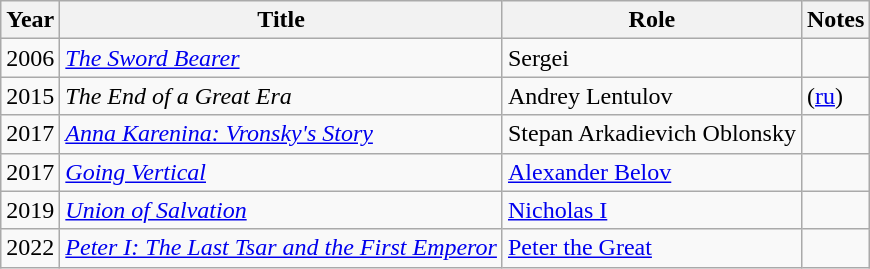<table class="wikitable sortable">
<tr>
<th>Year</th>
<th>Title</th>
<th>Role</th>
<th>Notes</th>
</tr>
<tr>
<td>2006</td>
<td><em><a href='#'>The Sword Bearer</a></em></td>
<td>Sergei</td>
<td></td>
</tr>
<tr>
<td>2015</td>
<td><em>The End of a Great Era</em></td>
<td>Andrey Lentulov</td>
<td>(<a href='#'>ru</a>)</td>
</tr>
<tr>
<td>2017</td>
<td><em><a href='#'>Anna Karenina: Vronsky's Story</a></em></td>
<td>Stepan Arkadievich Oblonsky</td>
<td></td>
</tr>
<tr>
<td>2017</td>
<td><em><a href='#'>Going Vertical</a></em></td>
<td><a href='#'>Alexander Belov</a></td>
<td></td>
</tr>
<tr>
<td>2019</td>
<td><em><a href='#'>Union of Salvation</a></em></td>
<td><a href='#'>Nicholas I</a></td>
<td></td>
</tr>
<tr>
<td>2022</td>
<td><em><a href='#'>Peter I: The Last Tsar and the First Emperor</a></em></td>
<td><a href='#'>Peter the Great</a></td>
<td></td>
</tr>
</table>
